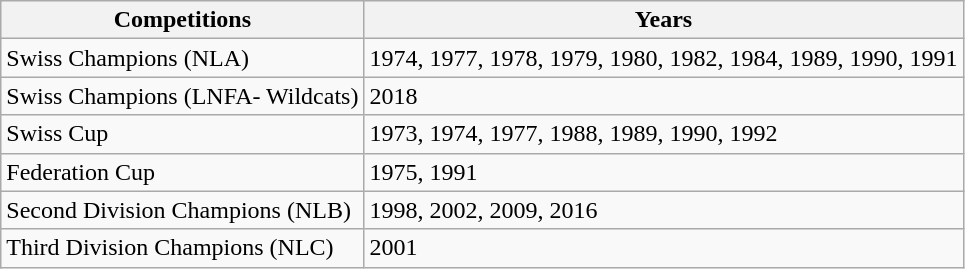<table class="wikitable">
<tr>
<th>Competitions</th>
<th>Years</th>
</tr>
<tr>
<td>Swiss Champions (NLA)</td>
<td>1974, 1977, 1978, 1979, 1980, 1982, 1984, 1989, 1990, 1991</td>
</tr>
<tr>
<td>Swiss Champions (LNFA- Wildcats)</td>
<td>2018</td>
</tr>
<tr>
<td>Swiss Cup</td>
<td>1973, 1974, 1977, 1988, 1989, 1990, 1992</td>
</tr>
<tr>
<td>Federation Cup</td>
<td>1975, 1991</td>
</tr>
<tr>
<td>Second Division Champions (NLB)</td>
<td>1998, 2002, 2009, 2016</td>
</tr>
<tr>
<td>Third Division Champions (NLC)</td>
<td>2001</td>
</tr>
</table>
